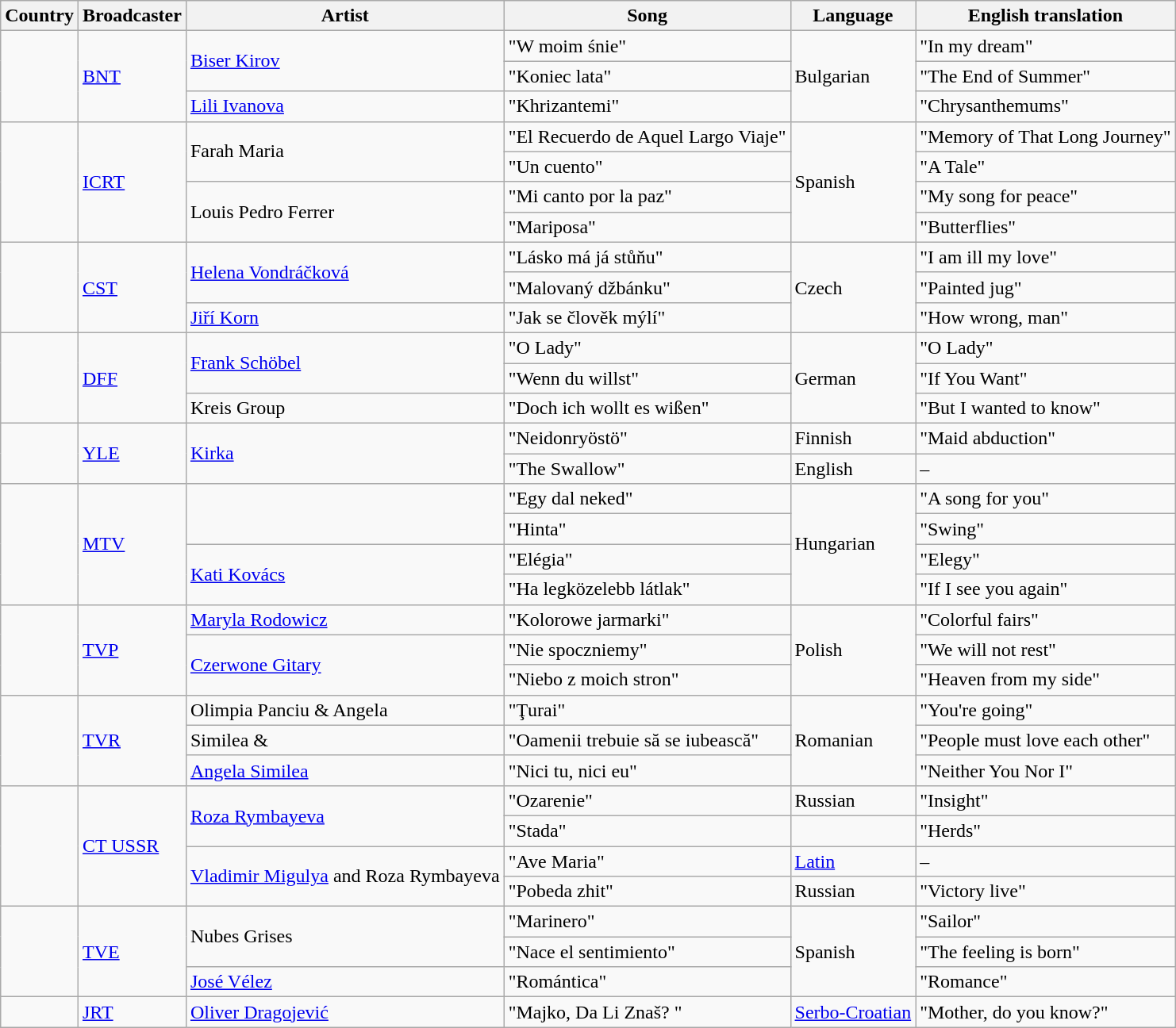<table class="wikitable">
<tr>
<th>Country</th>
<th>Broadcaster</th>
<th>Artist</th>
<th>Song</th>
<th>Language</th>
<th>English translation</th>
</tr>
<tr>
<td rowspan="3"></td>
<td rowspan="3"><a href='#'>BNT</a></td>
<td rowspan="2"><a href='#'>Biser Kirov</a></td>
<td>"W moim śnie"</td>
<td rowspan="3">Bulgarian</td>
<td>"In my dream"</td>
</tr>
<tr>
<td>"Koniec lata"</td>
<td>"The End of Summer"</td>
</tr>
<tr>
<td><a href='#'>Lili Ivanova</a></td>
<td>"Khrizantemi"</td>
<td>"Chrysanthemums"</td>
</tr>
<tr>
<td rowspan="4"></td>
<td rowspan="4"><a href='#'>ICRT</a></td>
<td rowspan="2">Farah Maria</td>
<td>"El Recuerdo de Aquel Largo Viaje"</td>
<td rowspan="4">Spanish</td>
<td>"Memory of That Long Journey"</td>
</tr>
<tr>
<td>"Un cuento"</td>
<td>"A Tale"</td>
</tr>
<tr>
<td rowspan="2">Louis Pedro Ferrer</td>
<td>"Mi canto por la paz"</td>
<td>"My song for peace"</td>
</tr>
<tr>
<td>"Mariposa"</td>
<td>"Butterflies"</td>
</tr>
<tr>
<td rowspan="3"></td>
<td rowspan="3"><a href='#'>CST</a></td>
<td rowspan="2"><a href='#'>Helena Vondráčková</a></td>
<td>"Lásko má já stůňu"</td>
<td rowspan="3">Czech</td>
<td>"I am ill my love"</td>
</tr>
<tr>
<td>"Malovaný džbánku"</td>
<td>"Painted jug"</td>
</tr>
<tr>
<td><a href='#'>Jiří Korn</a></td>
<td>"Jak se člověk mýlí"</td>
<td>"How wrong, man"</td>
</tr>
<tr>
<td rowspan="3"></td>
<td rowspan="3"><a href='#'>DFF</a></td>
<td rowspan="2"><a href='#'>Frank Schöbel</a></td>
<td>"O Lady"</td>
<td rowspan="3">German</td>
<td>"O Lady"</td>
</tr>
<tr>
<td>"Wenn du willst"</td>
<td>"If You Want"</td>
</tr>
<tr>
<td>Kreis Group</td>
<td>"Doch ich wollt es wißen"</td>
<td>"But I wanted to know"</td>
</tr>
<tr>
<td rowspan="2"></td>
<td rowspan="2"><a href='#'>YLE</a></td>
<td rowspan="2"><a href='#'>Kirka</a></td>
<td>"Neidonryöstö"</td>
<td>Finnish</td>
<td>"Maid abduction"</td>
</tr>
<tr>
<td>"The Swallow"</td>
<td>English</td>
<td>–</td>
</tr>
<tr>
<td rowspan="4"></td>
<td rowspan="4"><a href='#'>MTV</a></td>
<td rowspan="2"></td>
<td>"Egy dal neked"</td>
<td rowspan="4">Hungarian</td>
<td>"A song for you"</td>
</tr>
<tr>
<td>"Hinta"</td>
<td>"Swing"</td>
</tr>
<tr>
<td rowspan="2"><a href='#'>Kati Kovács</a></td>
<td>"Elégia"</td>
<td>"Elegy"</td>
</tr>
<tr>
<td>"Ha legközelebb látlak"</td>
<td>"If I see you again"</td>
</tr>
<tr>
<td rowspan="3"></td>
<td rowspan="3"><a href='#'>TVP</a></td>
<td><a href='#'>Maryla Rodowicz</a></td>
<td>"Kolorowe jarmarki"</td>
<td rowspan="3">Polish</td>
<td>"Colorful fairs"</td>
</tr>
<tr>
<td rowspan="2"><a href='#'>Czerwone Gitary</a></td>
<td>"Nie spoczniemy"</td>
<td>"We will not rest"</td>
</tr>
<tr>
<td>"Niebo z moich stron"</td>
<td>"Heaven from my side"</td>
</tr>
<tr>
<td rowspan="3"></td>
<td rowspan="3"><a href='#'>TVR</a></td>
<td>Olimpia Panciu & Angela</td>
<td>"Ţurai"</td>
<td rowspan="3">Romanian</td>
<td>"You're going"</td>
</tr>
<tr>
<td>Similea & </td>
<td>"Oamenii trebuie să se iubească"</td>
<td>"People must love each other"</td>
</tr>
<tr>
<td><a href='#'>Angela Similea</a></td>
<td>"Nici tu, nici eu"</td>
<td>"Neither You Nor I"</td>
</tr>
<tr>
<td rowspan="4"></td>
<td rowspan="4"><a href='#'>CT USSR</a></td>
<td rowspan="2"><a href='#'>Roza Rymbayeva</a></td>
<td>"Ozarenie"</td>
<td>Russian</td>
<td>"Insight"</td>
</tr>
<tr>
<td>"Stada"</td>
<td></td>
<td>"Herds"</td>
</tr>
<tr>
<td rowspan="2"><a href='#'>Vladimir Migulya</a> and Roza Rymbayeva</td>
<td>"Ave Maria"</td>
<td><a href='#'>Latin</a></td>
<td>–</td>
</tr>
<tr>
<td>"Pobeda zhit"</td>
<td>Russian</td>
<td>"Victory live"</td>
</tr>
<tr>
<td rowspan="3"></td>
<td rowspan="3"><a href='#'>TVE</a></td>
<td rowspan="2">Nubes Grises</td>
<td>"Marinero"</td>
<td rowspan="3">Spanish</td>
<td>"Sailor"</td>
</tr>
<tr>
<td>"Nace el sentimiento"</td>
<td>"The feeling is born"</td>
</tr>
<tr>
<td><a href='#'>José Vélez</a></td>
<td>"Romántica"</td>
<td>"Romance"</td>
</tr>
<tr>
<td></td>
<td><a href='#'>JRT</a></td>
<td><a href='#'>Oliver Dragojević</a></td>
<td>"Majko, Da Li Znaš? "</td>
<td><a href='#'>Serbo-Croatian</a></td>
<td>"Mother, do you know?"</td>
</tr>
</table>
